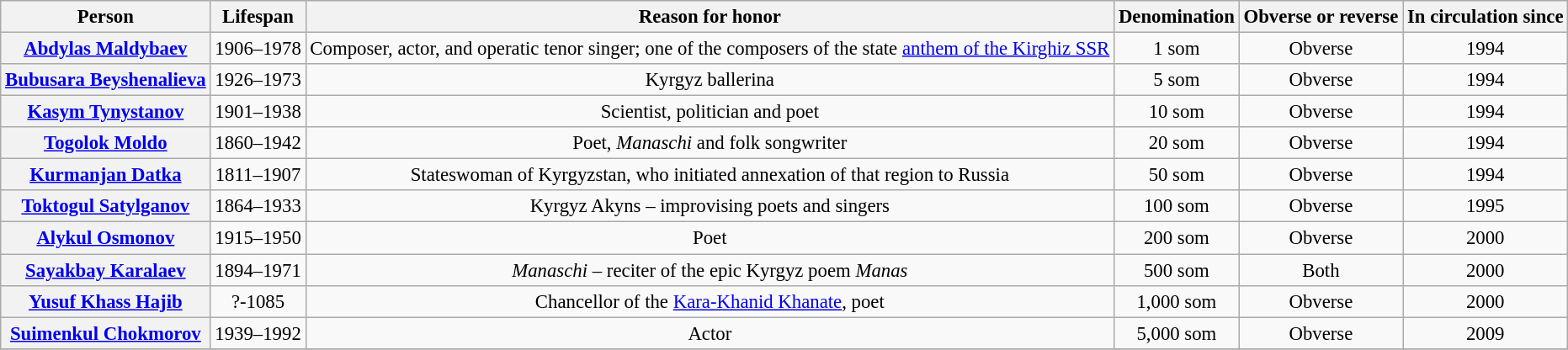<table class="wikitable" style="font-size: 95%; text-align:center;">
<tr>
<th>Person</th>
<th>Lifespan</th>
<th>Reason for honor</th>
<th>Denomination</th>
<th>Obverse or reverse</th>
<th>In circulation since</th>
</tr>
<tr>
<th><a href='#'>Abdylas Maldybaev</a></th>
<td>1906–1978</td>
<td>Composer, actor, and operatic tenor singer; one of the composers of the state <a href='#'>anthem of the Kirghiz SSR</a></td>
<td>1 som</td>
<td>Obverse</td>
<td>1994</td>
</tr>
<tr>
<th><a href='#'>Bubusara Beyshenalieva</a></th>
<td>1926–1973</td>
<td>Kyrgyz ballerina</td>
<td>5 som</td>
<td>Obverse</td>
<td>1994</td>
</tr>
<tr>
<th><a href='#'>Kasym Tynystanov</a></th>
<td>1901–1938</td>
<td>Scientist, politician and poet</td>
<td>10 som</td>
<td>Obverse</td>
<td>1994</td>
</tr>
<tr>
<th><a href='#'>Togolok Moldo</a></th>
<td>1860–1942</td>
<td>Poet, <em>Manaschi</em> and folk songwriter</td>
<td>20 som</td>
<td>Obverse</td>
<td>1994</td>
</tr>
<tr>
<th><a href='#'>Kurmanjan Datka</a></th>
<td>1811–1907</td>
<td>Stateswoman of Kyrgyzstan, who initiated annexation of that region to Russia</td>
<td>50 som</td>
<td>Obverse</td>
<td>1994</td>
</tr>
<tr>
<th><a href='#'>Toktogul Satylganov</a></th>
<td>1864–1933</td>
<td>Kyrgyz Akyns – improvising poets and singers</td>
<td>100 som</td>
<td>Obverse</td>
<td>1995</td>
</tr>
<tr>
<th><a href='#'>Alykul Osmonov</a></th>
<td>1915–1950</td>
<td>Poet</td>
<td>200 som</td>
<td>Obverse</td>
<td>2000</td>
</tr>
<tr>
<th><a href='#'>Sayakbay Karalaev</a></th>
<td>1894–1971</td>
<td><em>Manaschi</em> – reciter of the epic Kyrgyz poem <em>Manas</em></td>
<td>500 som</td>
<td>Both</td>
<td>2000</td>
</tr>
<tr>
<th><a href='#'>Yusuf Khass Hajib</a></th>
<td>?-1085</td>
<td>Chancellor of the <a href='#'>Kara-Khanid Khanate</a>, poet</td>
<td>1,000 som</td>
<td>Obverse</td>
<td>2000</td>
</tr>
<tr>
<th><a href='#'>Suimenkul Chokmorov</a></th>
<td>1939–1992</td>
<td>Actor</td>
<td>5,000 som</td>
<td>Obverse</td>
<td>2009</td>
</tr>
<tr>
</tr>
</table>
